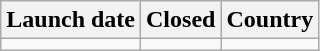<table class="wikitable sortable plainrowheaders">
<tr>
<th scope="col">Launch date</th>
<th scope="col">Closed</th>
<th scope="col">Country</th>
</tr>
<tr>
<td></td>
<td></td>
<td></td>
</tr>
</table>
